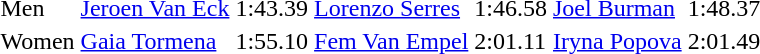<table>
<tr>
<td align="left">Men</td>
<td> <a href='#'>Jeroen Van Eck</a></td>
<td>1:43.39</td>
<td> <a href='#'>Lorenzo Serres</a></td>
<td>1:46.58</td>
<td> <a href='#'>Joel Burman</a></td>
<td>1:48.37</td>
</tr>
<tr>
<td align="left">Women</td>
<td> <a href='#'>Gaia Tormena</a></td>
<td>1:55.10</td>
<td> <a href='#'>Fem Van Empel</a></td>
<td>2:01.11</td>
<td> <a href='#'>Iryna Popova</a></td>
<td>2:01.49</td>
</tr>
</table>
